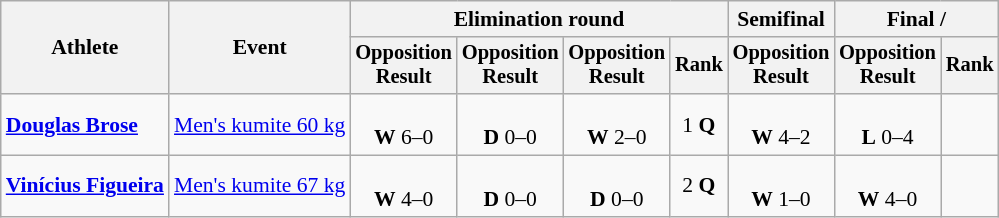<table class=wikitable style=font-size:90%;text-align:center>
<tr>
<th rowspan=2>Athlete</th>
<th rowspan=2>Event</th>
<th colspan=4>Elimination round</th>
<th>Semifinal</th>
<th colspan=2>Final / </th>
</tr>
<tr style=font-size:95%>
<th>Opposition<br>Result</th>
<th>Opposition<br>Result</th>
<th>Opposition<br>Result</th>
<th>Rank</th>
<th>Opposition<br>Result</th>
<th>Opposition<br>Result</th>
<th>Rank</th>
</tr>
<tr>
<td align=left><strong><a href='#'>Douglas Brose</a></strong></td>
<td align=left><a href='#'>Men's kumite 60 kg</a></td>
<td><br><strong>W</strong> 6–0</td>
<td><br><strong>D</strong> 0–0</td>
<td><br><strong>W</strong> 2–0</td>
<td>1 <strong>Q</strong></td>
<td><br><strong>W</strong> 4–2</td>
<td><br><strong>L</strong> 0–4</td>
<td></td>
</tr>
<tr>
<td align=left><strong><a href='#'>Vinícius Figueira</a></strong></td>
<td align=left><a href='#'>Men's kumite 67 kg</a></td>
<td><br><strong>W</strong> 4–0</td>
<td><br><strong>D</strong> 0–0</td>
<td><br><strong>D</strong> 0–0</td>
<td>2 <strong>Q</strong></td>
<td><br><strong>W</strong> 1–0</td>
<td><br><strong>W</strong> 4–0</td>
<td></td>
</tr>
</table>
